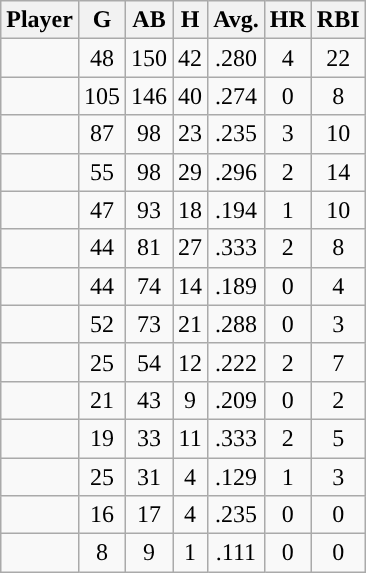<table class="wikitable sortable" style="text-align:center">
<tr>
<th>Player</th>
<th>G</th>
<th>AB</th>
<th>H</th>
<th>Avg.</th>
<th>HR</th>
<th>RBI</th>
</tr>
<tr>
<td></td>
<td>48</td>
<td>150</td>
<td>42</td>
<td>.280</td>
<td>4</td>
<td>22</td>
</tr>
<tr>
<td></td>
<td>105</td>
<td>146</td>
<td>40</td>
<td>.274</td>
<td>0</td>
<td>8</td>
</tr>
<tr>
<td></td>
<td>87</td>
<td>98</td>
<td>23</td>
<td>.235</td>
<td>3</td>
<td>10</td>
</tr>
<tr>
<td></td>
<td>55</td>
<td>98</td>
<td>29</td>
<td>.296</td>
<td>2</td>
<td>14</td>
</tr>
<tr>
<td></td>
<td>47</td>
<td>93</td>
<td>18</td>
<td>.194</td>
<td>1</td>
<td>10</td>
</tr>
<tr>
<td></td>
<td>44</td>
<td>81</td>
<td>27</td>
<td>.333</td>
<td>2</td>
<td>8</td>
</tr>
<tr>
<td></td>
<td>44</td>
<td>74</td>
<td>14</td>
<td>.189</td>
<td>0</td>
<td>4</td>
</tr>
<tr>
<td></td>
<td>52</td>
<td>73</td>
<td>21</td>
<td>.288</td>
<td>0</td>
<td>3</td>
</tr>
<tr>
<td></td>
<td>25</td>
<td>54</td>
<td>12</td>
<td>.222</td>
<td>2</td>
<td>7</td>
</tr>
<tr>
<td></td>
<td>21</td>
<td>43</td>
<td>9</td>
<td>.209</td>
<td>0</td>
<td>2</td>
</tr>
<tr>
<td></td>
<td>19</td>
<td>33</td>
<td>11</td>
<td>.333</td>
<td>2</td>
<td>5</td>
</tr>
<tr>
<td></td>
<td>25</td>
<td>31</td>
<td>4</td>
<td>.129</td>
<td>1</td>
<td>3</td>
</tr>
<tr>
<td></td>
<td>16</td>
<td>17</td>
<td>4</td>
<td>.235</td>
<td>0</td>
<td>0</td>
</tr>
<tr>
<td></td>
<td>8</td>
<td>9</td>
<td>1</td>
<td>.111</td>
<td>0</td>
<td>0</td>
</tr>
</table>
